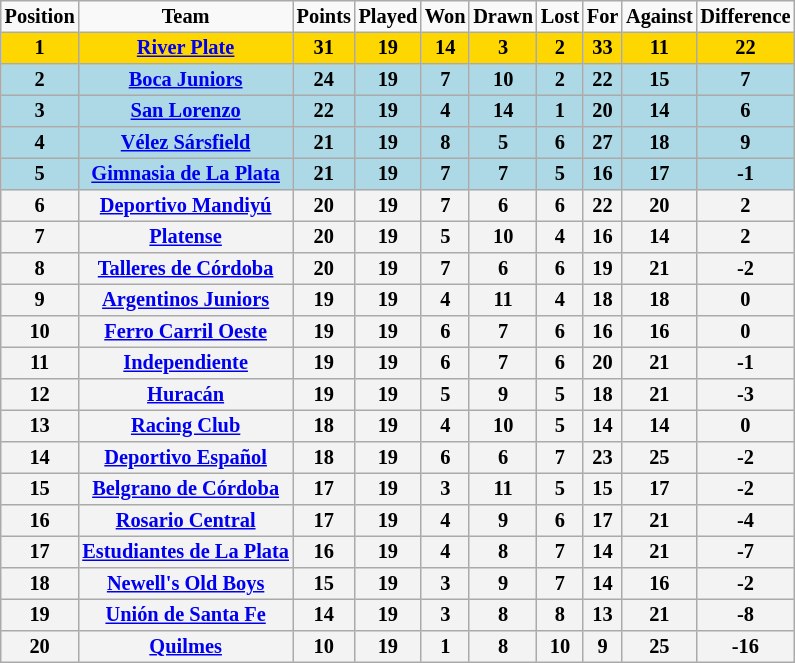<table border="2" cellpadding="2" cellspacing="0" style="margin: 0; background: #f9f9f9; border: 1px #aaa solid; border-collapse: collapse; font-size: 85%;">
<tr>
<th>Position</th>
<th>Team</th>
<th>Points</th>
<th>Played</th>
<th>Won</th>
<th>Drawn</th>
<th>Lost</th>
<th>For</th>
<th>Against</th>
<th>Difference</th>
</tr>
<tr>
<th bgcolor="gold">1</th>
<th bgcolor="gold"><a href='#'>River Plate</a></th>
<th bgcolor="gold">31</th>
<th bgcolor="gold">19</th>
<th bgcolor="gold">14</th>
<th bgcolor="gold">3</th>
<th bgcolor="gold">2</th>
<th bgcolor="gold">33</th>
<th bgcolor="gold">11</th>
<th bgcolor="gold">22</th>
</tr>
<tr>
<th bgcolor="lightblue">2</th>
<th bgcolor="lightblue"><a href='#'>Boca Juniors</a></th>
<th bgcolor="lightblue">24</th>
<th bgcolor="lightblue">19</th>
<th bgcolor="lightblue">7</th>
<th bgcolor="lightblue">10</th>
<th bgcolor="lightblue">2</th>
<th bgcolor="lightblue">22</th>
<th bgcolor="lightblue">15</th>
<th bgcolor="lightblue">7</th>
</tr>
<tr>
<th bgcolor="lightblue">3</th>
<th bgcolor="lightblue"><a href='#'>San Lorenzo</a></th>
<th bgcolor="lightblue">22</th>
<th bgcolor="lightblue">19</th>
<th bgcolor="lightblue">4</th>
<th bgcolor="lightblue">14</th>
<th bgcolor="lightblue">1</th>
<th bgcolor="lightblue">20</th>
<th bgcolor="lightblue">14</th>
<th bgcolor="lightblue">6</th>
</tr>
<tr>
<th bgcolor="lightblue">4</th>
<th bgcolor="lightblue"><a href='#'>Vélez Sársfield</a></th>
<th bgcolor="lightblue">21</th>
<th bgcolor="lightblue">19</th>
<th bgcolor="lightblue">8</th>
<th bgcolor="lightblue">5</th>
<th bgcolor="lightblue">6</th>
<th bgcolor="lightblue">27</th>
<th bgcolor="lightblue">18</th>
<th bgcolor="lightblue">9</th>
</tr>
<tr>
<th bgcolor="lightblue">5</th>
<th bgcolor="lightblue"><a href='#'>Gimnasia de La Plata</a></th>
<th bgcolor="lightblue">21</th>
<th bgcolor="lightblue">19</th>
<th bgcolor="lightblue">7</th>
<th bgcolor="lightblue">7</th>
<th bgcolor="lightblue">5</th>
<th bgcolor="lightblue">16</th>
<th bgcolor="lightblue">17</th>
<th bgcolor="lightblue">-1</th>
</tr>
<tr>
<th bgcolor="F3F3F3">6</th>
<th bgcolor="F3F3F3"><a href='#'>Deportivo Mandiyú</a></th>
<th bgcolor="F3F3F3">20</th>
<th bgcolor="F3F3F3">19</th>
<th bgcolor="F3F3F3">7</th>
<th bgcolor="F3F3F3">6</th>
<th bgcolor="F3F3F3">6</th>
<th bgcolor="F3F3F3">22</th>
<th bgcolor="F3F3F3">20</th>
<th bgcolor="F3F3F3">2</th>
</tr>
<tr>
<th bgcolor="F3F3F3">7</th>
<th bgcolor="F3F3F3"><a href='#'>Platense</a></th>
<th bgcolor="F3F3F3">20</th>
<th bgcolor="F3F3F3">19</th>
<th bgcolor="F3F3F3">5</th>
<th bgcolor="F3F3F3">10</th>
<th bgcolor="F3F3F3">4</th>
<th bgcolor="F3F3F3">16</th>
<th bgcolor="F3F3F3">14</th>
<th bgcolor="F3F3F3">2</th>
</tr>
<tr>
<th bgcolor="F3F3F3">8</th>
<th bgcolor="F3F3F3"><a href='#'>Talleres de Córdoba</a></th>
<th bgcolor="F3F3F3">20</th>
<th bgcolor="F3F3F3">19</th>
<th bgcolor="F3F3F3">7</th>
<th bgcolor="F3F3F3">6</th>
<th bgcolor="F3F3F3">6</th>
<th bgcolor="F3F3F3">19</th>
<th bgcolor="F3F3F3">21</th>
<th bgcolor="F3F3F3">-2</th>
</tr>
<tr>
<th bgcolor="F3F3F3">9</th>
<th bgcolor="F3F3F3"><a href='#'>Argentinos Juniors</a></th>
<th bgcolor="F3F3F3">19</th>
<th bgcolor="F3F3F3">19</th>
<th bgcolor="F3F3F3">4</th>
<th bgcolor="F3F3F3">11</th>
<th bgcolor="F3F3F3">4</th>
<th bgcolor="F3F3F3">18</th>
<th bgcolor="F3F3F3">18</th>
<th bgcolor="F3F3F3">0</th>
</tr>
<tr>
<th bgcolor="F3F3F3">10</th>
<th bgcolor="F3F3F3"><a href='#'>Ferro Carril Oeste</a></th>
<th bgcolor="F3F3F3">19</th>
<th bgcolor="F3F3F3">19</th>
<th bgcolor="F3F3F3">6</th>
<th bgcolor="F3F3F3">7</th>
<th bgcolor="F3F3F3">6</th>
<th bgcolor="F3F3F3">16</th>
<th bgcolor="F3F3F3">16</th>
<th bgcolor="F3F3F3">0</th>
</tr>
<tr>
<th bgcolor="F3F3F3">11</th>
<th bgcolor="F3F3F3"><a href='#'>Independiente</a></th>
<th bgcolor="F3F3F3">19</th>
<th bgcolor="F3F3F3">19</th>
<th bgcolor="F3F3F3">6</th>
<th bgcolor="F3F3F3">7</th>
<th bgcolor="F3F3F3">6</th>
<th bgcolor="F3F3F3">20</th>
<th bgcolor="F3F3F3">21</th>
<th bgcolor="F3F3F3">-1</th>
</tr>
<tr>
<th bgcolor="F3F3F3">12</th>
<th bgcolor="F3F3F3"><a href='#'>Huracán</a></th>
<th bgcolor="F3F3F3">19</th>
<th bgcolor="F3F3F3">19</th>
<th bgcolor="F3F3F3">5</th>
<th bgcolor="F3F3F3">9</th>
<th bgcolor="F3F3F3">5</th>
<th bgcolor="F3F3F3">18</th>
<th bgcolor="F3F3F3">21</th>
<th bgcolor="F3F3F3">-3</th>
</tr>
<tr>
<th bgcolor="F3F3F3">13</th>
<th bgcolor="F3F3F3"><a href='#'>Racing Club</a></th>
<th bgcolor="F3F3F3">18</th>
<th bgcolor="F3F3F3">19</th>
<th bgcolor="F3F3F3">4</th>
<th bgcolor="F3F3F3">10</th>
<th bgcolor="F3F3F3">5</th>
<th bgcolor="F3F3F3">14</th>
<th bgcolor="F3F3F3">14</th>
<th bgcolor="F3F3F3">0</th>
</tr>
<tr>
<th bgcolor="F3F3F3">14</th>
<th bgcolor="F3F3F3"><a href='#'>Deportivo Español</a></th>
<th bgcolor="F3F3F3">18</th>
<th bgcolor="F3F3F3">19</th>
<th bgcolor="F3F3F3">6</th>
<th bgcolor="F3F3F3">6</th>
<th bgcolor="F3F3F3">7</th>
<th bgcolor="F3F3F3">23</th>
<th bgcolor="F3F3F3">25</th>
<th bgcolor="F3F3F3">-2</th>
</tr>
<tr>
<th bgcolor="F3F3F3">15</th>
<th bgcolor="F3F3F3"><a href='#'>Belgrano de Córdoba</a></th>
<th bgcolor="F3F3F3">17</th>
<th bgcolor="F3F3F3">19</th>
<th bgcolor="F3F3F3">3</th>
<th bgcolor="F3F3F3">11</th>
<th bgcolor="F3F3F3">5</th>
<th bgcolor="F3F3F3">15</th>
<th bgcolor="F3F3F3">17</th>
<th bgcolor="F3F3F3">-2</th>
</tr>
<tr>
<th bgcolor="F3F3F3">16</th>
<th bgcolor="F3F3F3"><a href='#'>Rosario Central</a></th>
<th bgcolor="F3F3F3">17</th>
<th bgcolor="F3F3F3">19</th>
<th bgcolor="F3F3F3">4</th>
<th bgcolor="F3F3F3">9</th>
<th bgcolor="F3F3F3">6</th>
<th bgcolor="F3F3F3">17</th>
<th bgcolor="F3F3F3">21</th>
<th bgcolor="F3F3F3">-4</th>
</tr>
<tr>
<th bgcolor="F3F3F3">17</th>
<th bgcolor="F3F3F3"><a href='#'>Estudiantes de La Plata</a></th>
<th bgcolor="F3F3F3">16</th>
<th bgcolor="F3F3F3">19</th>
<th bgcolor="F3F3F3">4</th>
<th bgcolor="F3F3F3">8</th>
<th bgcolor="F3F3F3">7</th>
<th bgcolor="F3F3F3">14</th>
<th bgcolor="F3F3F3">21</th>
<th bgcolor="F3F3F3">-7</th>
</tr>
<tr>
<th bgcolor="F3F3F3">18</th>
<th bgcolor="F3F3F3"><a href='#'>Newell's Old Boys</a></th>
<th bgcolor="F3F3F3">15</th>
<th bgcolor="F3F3F3">19</th>
<th bgcolor="F3F3F3">3</th>
<th bgcolor="F3F3F3">9</th>
<th bgcolor="F3F3F3">7</th>
<th bgcolor="F3F3F3">14</th>
<th bgcolor="F3F3F3">16</th>
<th bgcolor="F3F3F3">-2</th>
</tr>
<tr>
<th bgcolor="F3F3F3">19</th>
<th bgcolor="F3F3F3"><a href='#'>Unión de Santa Fe</a></th>
<th bgcolor="F3F3F3">14</th>
<th bgcolor="F3F3F3">19</th>
<th bgcolor="F3F3F3">3</th>
<th bgcolor="F3F3F3">8</th>
<th bgcolor="F3F3F3">8</th>
<th bgcolor="F3F3F3">13</th>
<th bgcolor="F3F3F3">21</th>
<th bgcolor="F3F3F3">-8</th>
</tr>
<tr>
<th bgcolor="F3F3F3">20</th>
<th bgcolor="F3F3F3"><a href='#'>Quilmes</a></th>
<th bgcolor="F3F3F3">10</th>
<th bgcolor="F3F3F3">19</th>
<th bgcolor="F3F3F3">1</th>
<th bgcolor="F3F3F3">8</th>
<th bgcolor="F3F3F3">10</th>
<th bgcolor="F3F3F3">9</th>
<th bgcolor="F3F3F3">25</th>
<th bgcolor="F3F3F3">-16</th>
</tr>
</table>
